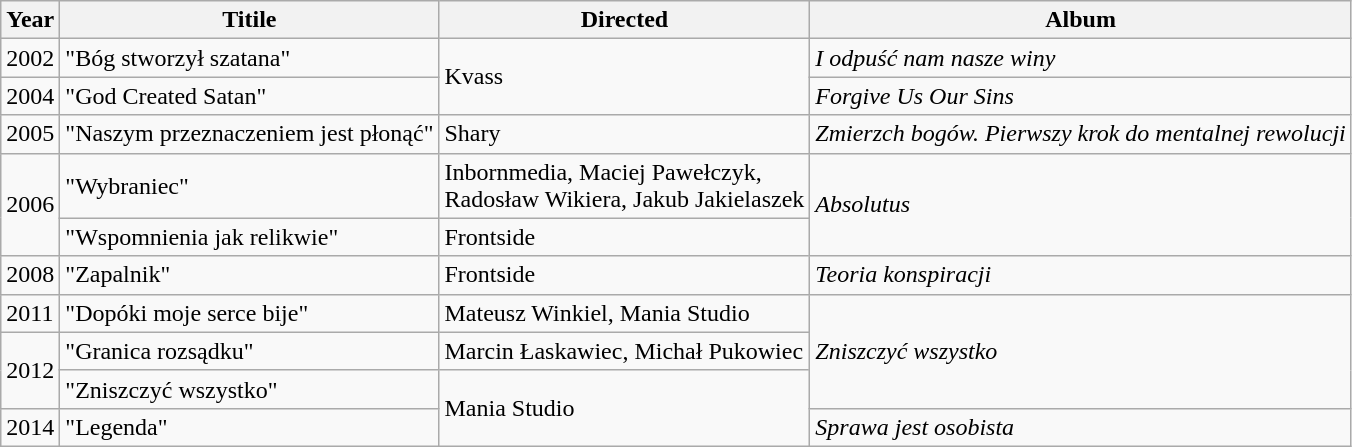<table class="wikitable">
<tr>
<th>Year</th>
<th>Titile</th>
<th>Directed</th>
<th>Album</th>
</tr>
<tr>
<td>2002</td>
<td>"Bóg stworzył szatana"</td>
<td rowspan=2>Kvass</td>
<td><em>I odpuść nam nasze winy</em></td>
</tr>
<tr>
<td>2004</td>
<td>"God Created Satan"</td>
<td><em>Forgive Us Our Sins</em></td>
</tr>
<tr>
<td>2005</td>
<td>"Naszym przeznaczeniem jest płonąć"</td>
<td>Shary</td>
<td><em>Zmierzch bogów. Pierwszy krok do mentalnej rewolucji</em></td>
</tr>
<tr>
<td rowspan=2>2006</td>
<td>"Wybraniec"</td>
<td>Inbornmedia, Maciej Pawełczyk,<br>Radosław Wikiera, Jakub Jakielaszek</td>
<td rowspan=2><em>Absolutus</em></td>
</tr>
<tr>
<td>"Wspomnienia jak relikwie"</td>
<td>Frontside</td>
</tr>
<tr>
<td>2008</td>
<td>"Zapalnik"</td>
<td>Frontside</td>
<td><em>Teoria konspiracji</em></td>
</tr>
<tr>
<td>2011</td>
<td>"Dopóki moje serce bije"</td>
<td>Mateusz Winkiel, Mania Studio</td>
<td rowspan=3><em>Zniszczyć wszystko</em></td>
</tr>
<tr>
<td rowspan=2>2012</td>
<td>"Granica rozsądku"</td>
<td>Marcin Łaskawiec, Michał Pukowiec</td>
</tr>
<tr>
<td>"Zniszczyć wszystko"</td>
<td rowspan=2>Mania Studio</td>
</tr>
<tr>
<td>2014</td>
<td>"Legenda"</td>
<td><em>Sprawa jest osobista</em></td>
</tr>
</table>
